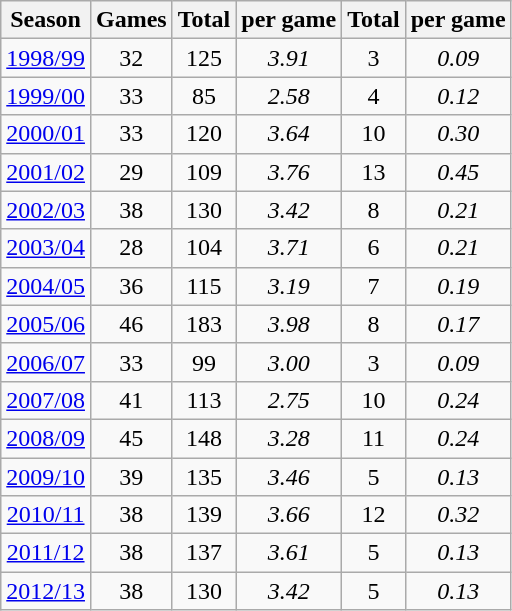<table class="wikitable" style="text-align:center">
<tr>
<th>Season</th>
<th>Games</th>
<th>Total </th>
<th> per game</th>
<th>Total </th>
<th> per game</th>
</tr>
<tr>
<td><a href='#'>1998/99</a></td>
<td>32</td>
<td>125</td>
<td><em>3.91</em></td>
<td>3</td>
<td><em>0.09</em></td>
</tr>
<tr>
<td><a href='#'>1999/00</a></td>
<td>33</td>
<td>85</td>
<td><em>2.58</em></td>
<td>4</td>
<td><em>0.12</em></td>
</tr>
<tr>
<td><a href='#'>2000/01</a></td>
<td>33</td>
<td>120</td>
<td><em>3.64</em></td>
<td>10</td>
<td><em>0.30</em></td>
</tr>
<tr>
<td><a href='#'>2001/02</a></td>
<td>29</td>
<td>109</td>
<td><em>3.76</em></td>
<td>13</td>
<td><em>0.45</em></td>
</tr>
<tr>
<td><a href='#'>2002/03</a></td>
<td>38</td>
<td>130</td>
<td><em>3.42</em></td>
<td>8</td>
<td><em>0.21</em></td>
</tr>
<tr>
<td><a href='#'>2003/04</a></td>
<td>28</td>
<td>104</td>
<td><em>3.71</em></td>
<td>6</td>
<td><em>0.21</em></td>
</tr>
<tr>
<td><a href='#'>2004/05</a></td>
<td>36</td>
<td>115</td>
<td><em>3.19</em></td>
<td>7</td>
<td><em>0.19</em></td>
</tr>
<tr>
<td><a href='#'>2005/06</a></td>
<td>46</td>
<td>183</td>
<td><em>3.98</em></td>
<td>8</td>
<td><em>0.17</em></td>
</tr>
<tr>
<td><a href='#'>2006/07</a></td>
<td>33</td>
<td>99</td>
<td><em>3.00</em></td>
<td>3</td>
<td><em>0.09</em></td>
</tr>
<tr>
<td><a href='#'>2007/08</a></td>
<td>41</td>
<td>113</td>
<td><em>2.75</em></td>
<td>10</td>
<td><em>0.24</em></td>
</tr>
<tr>
<td><a href='#'>2008/09</a></td>
<td>45</td>
<td>148</td>
<td><em>3.28</em></td>
<td>11</td>
<td><em>0.24</em></td>
</tr>
<tr>
<td><a href='#'>2009/10</a></td>
<td>39</td>
<td>135</td>
<td><em>3.46</em></td>
<td>5</td>
<td><em>0.13</em></td>
</tr>
<tr>
<td><a href='#'>2010/11</a></td>
<td>38</td>
<td>139</td>
<td><em>3.66</em></td>
<td>12</td>
<td><em>0.32</em></td>
</tr>
<tr>
<td><a href='#'>2011/12</a></td>
<td>38</td>
<td>137</td>
<td><em>3.61</em></td>
<td>5</td>
<td><em>0.13</em></td>
</tr>
<tr>
<td><a href='#'>2012/13</a></td>
<td>38</td>
<td>130</td>
<td><em>3.42</em></td>
<td>5</td>
<td><em>0.13</em></td>
</tr>
</table>
